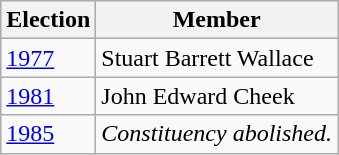<table class="wikitable">
<tr>
<th>Election</th>
<th>Member</th>
</tr>
<tr>
<td><a href='#'>1977</a></td>
<td>Stuart Barrett Wallace</td>
</tr>
<tr>
<td><a href='#'>1981</a></td>
<td>John Edward Cheek</td>
</tr>
<tr>
<td><a href='#'>1985</a></td>
<td><em>Constituency abolished.</em></td>
</tr>
</table>
